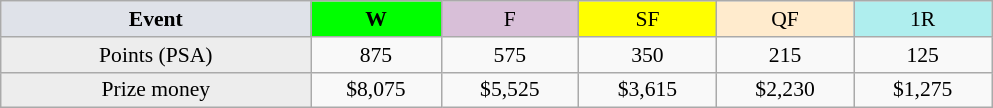<table class=wikitable style=font-size:90%;text-align:center>
<tr>
<td width=200 colspan=1 bgcolor=#dfe2e9><strong>Event</strong></td>
<td width=80 bgcolor=lime><strong>W</strong></td>
<td width=85 bgcolor=#D8BFD8>F</td>
<td width=85 bgcolor=#FFFF00>SF</td>
<td width=85 bgcolor=#ffebcd>QF</td>
<td width=85 bgcolor=#afeeee>1R</td>
</tr>
<tr>
<td bgcolor=#EDEDED>Points (PSA)</td>
<td>875</td>
<td>575</td>
<td>350</td>
<td>215</td>
<td>125</td>
</tr>
<tr>
<td bgcolor=#EDEDED>Prize money</td>
<td>$8,075</td>
<td>$5,525</td>
<td>$3,615</td>
<td>$2,230</td>
<td>$1,275</td>
</tr>
</table>
